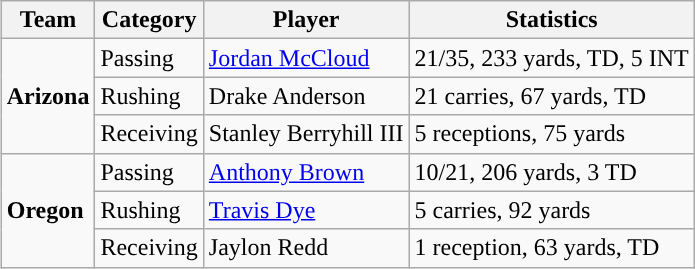<table class="wikitable" style="float: right;">
<tr>
<th>Team</th>
<th>Category</th>
<th>Player</th>
<th>Statistics</th>
</tr>
<tr>
<td rowspan=3><strong>Arizona</strong></td>
<td>Passing</td>
<td><a href='#'>Jordan McCloud</a></td>
<td>21/35, 233 yards, TD, 5 INT</td>
</tr>
<tr>
<td>Rushing</td>
<td>Drake Anderson</td>
<td>21 carries, 67 yards, TD</td>
</tr>
<tr>
<td>Receiving</td>
<td>Stanley Berryhill III</td>
<td>5 receptions, 75 yards</td>
</tr>
<tr>
<td rowspan=3><strong>Oregon</strong></td>
<td>Passing</td>
<td><a href='#'>Anthony Brown</a></td>
<td>10/21, 206 yards, 3 TD</td>
</tr>
<tr>
<td>Rushing</td>
<td><a href='#'>Travis Dye</a></td>
<td>5 carries, 92 yards</td>
</tr>
<tr>
<td>Receiving</td>
<td>Jaylon Redd</td>
<td>1 reception, 63 yards, TD</td>
</tr>
</table>
